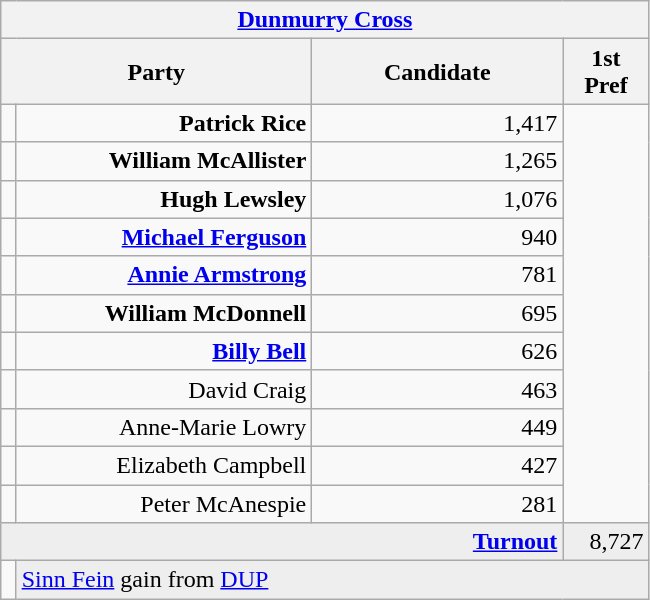<table class="wikitable">
<tr>
<th colspan="4" align="center"><a href='#'>Dunmurry Cross</a></th>
</tr>
<tr>
<th colspan="2" align="center" width=200>Party</th>
<th width=160>Candidate</th>
<th width=50>1st Pref</th>
</tr>
<tr>
<td></td>
<td align="right"><strong>Patrick Rice</strong></td>
<td align="right">1,417</td>
</tr>
<tr>
<td></td>
<td align="right"><strong>William McAllister</strong></td>
<td align="right">1,265</td>
</tr>
<tr>
<td></td>
<td align="right"><strong>Hugh Lewsley</strong></td>
<td align="right">1,076</td>
</tr>
<tr>
<td></td>
<td align="right"><strong><a href='#'>Michael Ferguson</a></strong></td>
<td align="right">940</td>
</tr>
<tr>
<td></td>
<td align="right"><strong><a href='#'>Annie Armstrong</a></strong></td>
<td align="right">781</td>
</tr>
<tr>
<td></td>
<td align="right"><strong>William McDonnell</strong></td>
<td align="right">695</td>
</tr>
<tr>
<td></td>
<td align="right"><strong><a href='#'>Billy Bell</a></strong></td>
<td align="right">626</td>
</tr>
<tr>
<td></td>
<td align="right">David Craig</td>
<td align="right">463</td>
</tr>
<tr>
<td></td>
<td align="right">Anne-Marie Lowry</td>
<td align="right">449</td>
</tr>
<tr>
<td></td>
<td align="right">Elizabeth Campbell</td>
<td align="right">427</td>
</tr>
<tr>
<td></td>
<td align="right">Peter McAnespie</td>
<td align="right">281</td>
</tr>
<tr bgcolor="EEEEEE">
<td colspan=3 align="right"><strong><a href='#'>Turnout</a></strong></td>
<td align="right">8,727</td>
</tr>
<tr>
<td bgcolor=></td>
<td colspan=3 bgcolor="EEEEEE"><a href='#'>Sinn Fein</a> gain from <a href='#'>DUP</a></td>
</tr>
</table>
